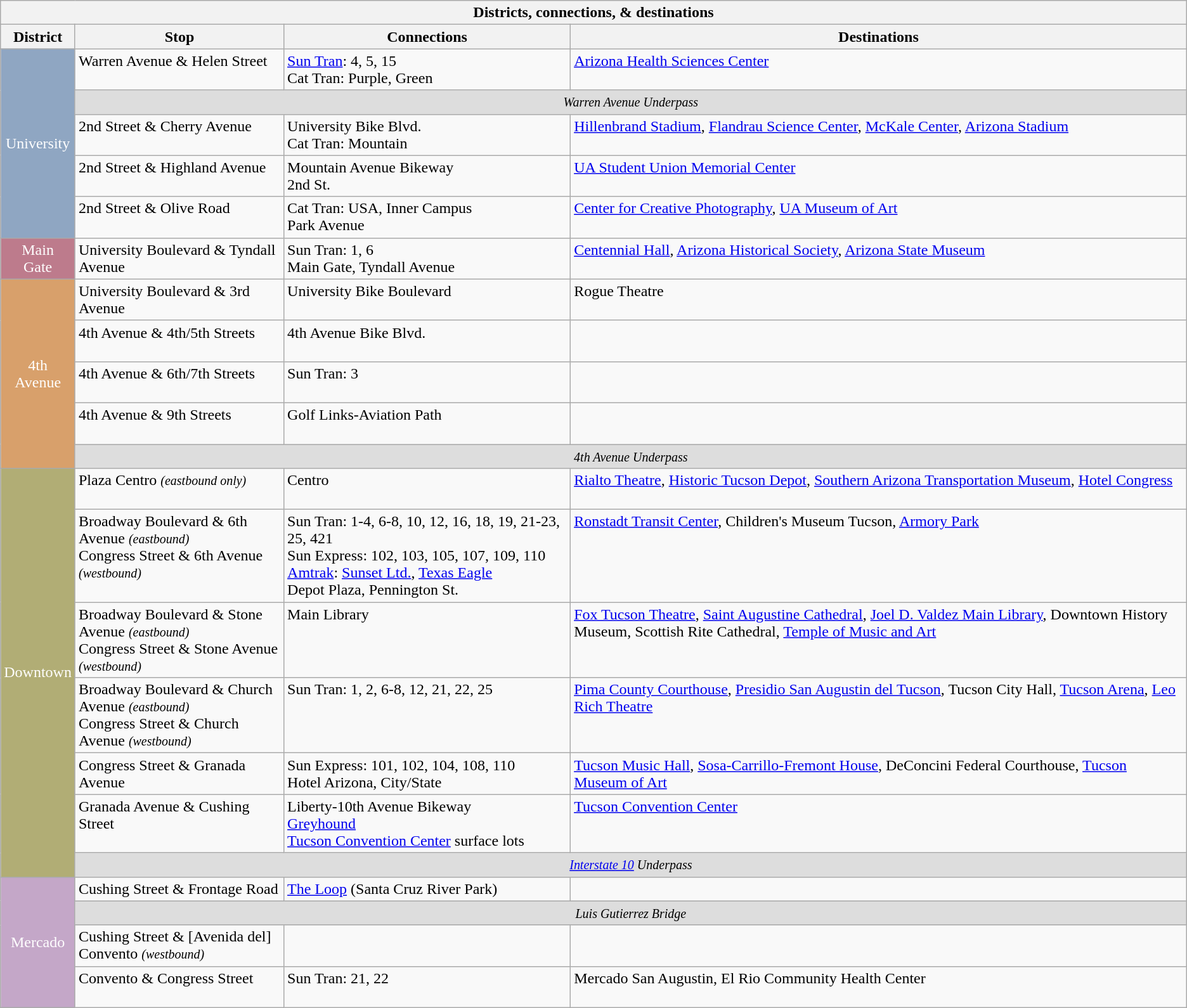<table class="wikitable collapsible">
<tr>
<th colspan=4>Districts, connections, & destinations</th>
</tr>
<tr>
<th>District</th>
<th width="212px">Stop</th>
<th width="294px">Connections</th>
<th>Destinations</th>
</tr>
<tr>
<td style='text-align: center; background:#8FA6C2; color:#FFFFFF;' rowspan=5>University</td>
<td valign="top"> Warren Avenue & Helen Street <br> </td>
<td valign="top"> <a href='#'>Sun Tran</a>: 4, 5, 15<br> Cat Tran: Purple, Green</td>
<td valign="top"><a href='#'>Arizona Health Sciences Center</a></td>
</tr>
<tr>
<td colspan=3 align="center" style='background:#DDDDDD;'><small><em>Warren Avenue Underpass</em></small></td>
</tr>
<tr>
<td> 2nd Street & Cherry Avenue<br> </td>
<td> University Bike Blvd.<br> Cat Tran: Mountain</td>
<td valign="top"><a href='#'>Hillenbrand Stadium</a>, <a href='#'>Flandrau Science Center</a>, <a href='#'>McKale Center</a>, <a href='#'>Arizona Stadium</a></td>
</tr>
<tr>
<td> 2nd Street & Highland Avenue<br> </td>
<td> Mountain Avenue Bikeway<br> 2nd St.</td>
<td valign="top"><a href='#'>UA Student Union Memorial Center</a></td>
</tr>
<tr>
<td> 2nd Street & Olive Road<br> </td>
<td valign="top"> Cat Tran: USA, Inner Campus<br> Park Avenue</td>
<td valign="top"><a href='#'>Center for Creative Photography</a>, <a href='#'>UA Museum of Art</a></td>
</tr>
<tr>
<td style='text-align: center; background:#BD7B8C; color:#FFFFFF;'>Main<br>Gate</td>
<td valign="top"> University Boulevard & Tyndall Avenue</td>
<td valign="top"> Sun Tran: 1, 6<br> Main Gate, Tyndall Avenue</td>
<td valign="top"><a href='#'>Centennial Hall</a>, <a href='#'>Arizona Historical Society</a>, <a href='#'>Arizona State Museum</a></td>
</tr>
<tr>
<td style='text-align: center; background:#D8A06B; color:#FFFFFF;' rowspan=5>4th<br>Avenue</td>
<td valign="top"> University Boulevard & 3rd Avenue</td>
<td valign="top"> University Bike Boulevard</td>
<td valign="top">Rogue Theatre</td>
</tr>
<tr>
<td> 4th Avenue & 4th/5th Streets<br> </td>
<td valign="top"> 4th Avenue Bike Blvd.</td>
<td><br> </td>
</tr>
<tr>
<td> 4th Avenue & 6th/7th Streets<br> </td>
<td valign="top"> Sun Tran: 3</td>
<td><br> </td>
</tr>
<tr>
<td> 4th Avenue & 9th Streets<br> </td>
<td valign="top"> Golf Links-Aviation Path</td>
<td><br> </td>
</tr>
<tr>
<td colspan=3 align="center" style='background:#DDDDDD;'><small><em>4th Avenue Underpass</em></small></td>
</tr>
<tr>
<td style='text-align: center; background:#B1AD75; color:#FFFFFF;' rowspan=7>Downtown</td>
<td valign="top"> Plaza Centro <small><em>(eastbound only)</em></small><br> </td>
<td valign="top"> Centro</td>
<td valign="top"><a href='#'>Rialto Theatre</a>, <a href='#'>Historic Tucson Depot</a>, <a href='#'>Southern Arizona Transportation Museum</a>, <a href='#'>Hotel Congress</a></td>
</tr>
<tr>
<td valign="top"> Broadway Boulevard & 6th Avenue <small><em>(eastbound)</em></small><br>Congress Street & 6th Avenue <small><em>(westbound)</em></small></td>
<td> Sun Tran: 1-4, 6-8, 10, 12, 16, 18, 19, 21-23, 25, 421<br> Sun Express: 102, 103, 105, 107, 109, 110<br> <a href='#'>Amtrak</a>: <a href='#'>Sunset Ltd.</a>, <a href='#'>Texas Eagle</a><br> Depot Plaza, Pennington St.</td>
<td valign="top"><a href='#'>Ronstadt Transit Center</a>, Children's Museum Tucson, <a href='#'>Armory Park</a></td>
</tr>
<tr>
<td> Broadway Boulevard & Stone Avenue <small><em>(eastbound)</em></small><br>Congress Street & Stone Avenue <small><em>(westbound)</em></small> </td>
<td valign="top"> Main Library</td>
<td valign="top"><a href='#'>Fox Tucson Theatre</a>, <a href='#'>Saint Augustine Cathedral</a>, <a href='#'>Joel D. Valdez Main Library</a>, Downtown History Museum, Scottish Rite Cathedral, <a href='#'>Temple of Music and Art</a></td>
</tr>
<tr>
<td valign="top"> Broadway Boulevard & Church Avenue <small><em>(eastbound)</em></small><br>Congress Street & Church Avenue <small><em>(westbound)</em></small></td>
<td valign="top"> Sun Tran: 1, 2, 6-8, 12, 21, 22, 25</td>
<td valign="top"><a href='#'>Pima County Courthouse</a>, <a href='#'>Presidio San Augustin del Tucson</a>, Tucson City Hall, <a href='#'>Tucson Arena</a>, <a href='#'>Leo Rich Theatre</a></td>
</tr>
<tr>
<td valign="top"> Congress Street & Granada Avenue</td>
<td valign="top"> Sun Express: 101, 102, 104, 108, 110<br> Hotel Arizona, City/State</td>
<td valign="top"><a href='#'>Tucson Music Hall</a>, <a href='#'>Sosa-Carrillo-Fremont House</a>, DeConcini Federal Courthouse, <a href='#'>Tucson Museum of Art</a></td>
</tr>
<tr>
<td valign="top"> Granada Avenue & Cushing Street<br> </td>
<td> Liberty-10th Avenue Bikeway<br> <a href='#'>Greyhound</a><br> <a href='#'>Tucson Convention Center</a> surface lots</td>
<td valign="top"><a href='#'>Tucson Convention Center</a></td>
</tr>
<tr>
<td colspan=3 align="center" style='background:#DDDDDD;'><small><em><a href='#'>Interstate 10</a> Underpass</em></small></td>
</tr>
<tr>
<td style='text-align: center; background:#C4A7C8; color:#FFFFFF;' rowspan=5>Mercado</td>
<td> Cushing Street & Frontage Road</td>
<td valign="top"> <a href='#'>The Loop</a> (Santa Cruz River Park)</td>
<td></td>
</tr>
<tr>
<td colspan=3 align="center" style='background:#DDDDDD;'><small><em>Luis Gutierrez Bridge</em></small></td>
</tr>
<tr>
<td> Cushing Street & [Avenida del] Convento <small><em>(westbound)</em></small></td>
<td></td>
<td><br> </td>
</tr>
<tr>
<td> Convento & Congress Street<br> </td>
<td valign="top"> Sun Tran: 21, 22</td>
<td valign="top">Mercado San Augustin, El Rio Community Health Center</td>
</tr>
</table>
